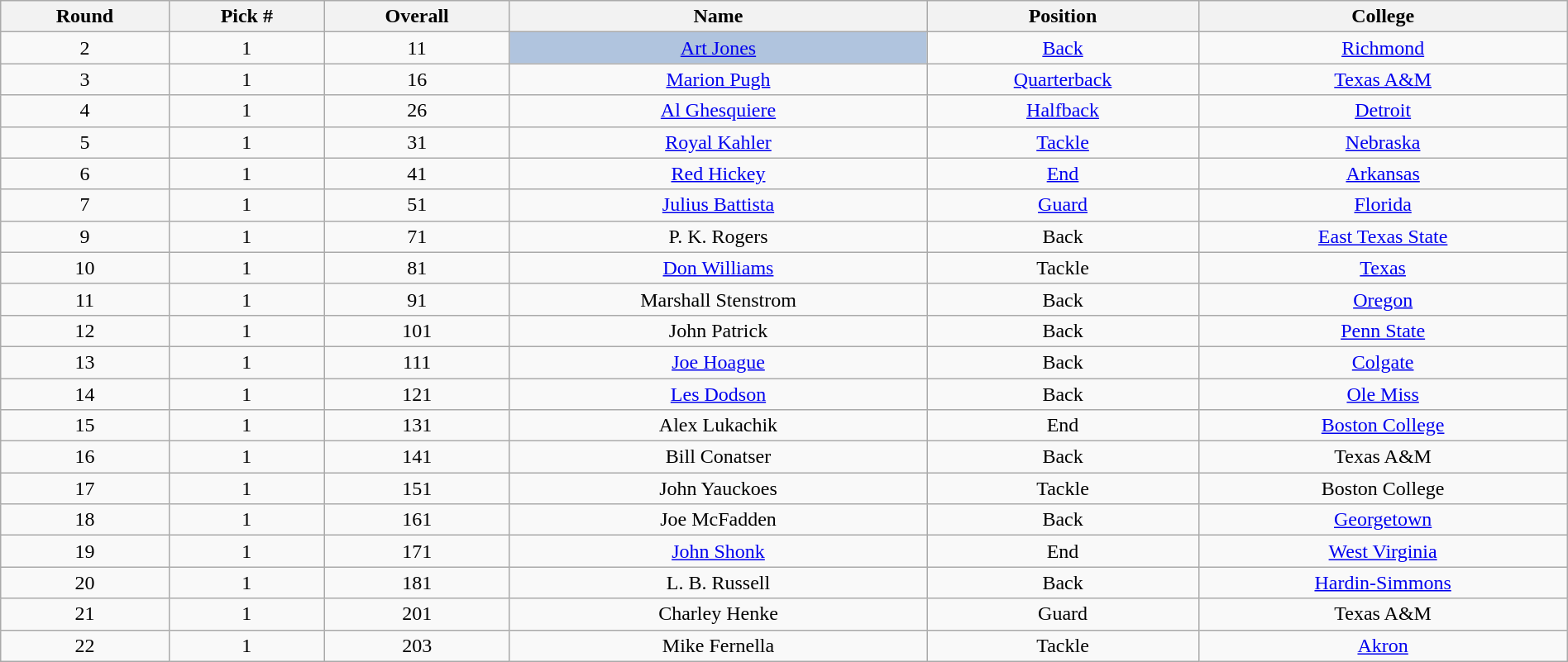<table class="wikitable sortable sortable" style="width: 100%; text-align:center">
<tr>
<th>Round</th>
<th>Pick #</th>
<th>Overall</th>
<th>Name</th>
<th>Position</th>
<th>College</th>
</tr>
<tr>
<td>2</td>
<td>1</td>
<td>11</td>
<td bgcolor=lightsteelblue><a href='#'>Art Jones</a></td>
<td><a href='#'>Back</a></td>
<td><a href='#'>Richmond</a></td>
</tr>
<tr>
<td>3</td>
<td>1</td>
<td>16</td>
<td><a href='#'>Marion Pugh</a></td>
<td><a href='#'>Quarterback</a></td>
<td><a href='#'>Texas A&M</a></td>
</tr>
<tr>
<td>4</td>
<td>1</td>
<td>26</td>
<td><a href='#'>Al Ghesquiere</a></td>
<td><a href='#'>Halfback</a></td>
<td><a href='#'>Detroit</a></td>
</tr>
<tr>
<td>5</td>
<td>1</td>
<td>31</td>
<td><a href='#'>Royal Kahler</a></td>
<td><a href='#'>Tackle</a></td>
<td><a href='#'>Nebraska</a></td>
</tr>
<tr>
<td>6</td>
<td>1</td>
<td>41</td>
<td><a href='#'>Red Hickey</a></td>
<td><a href='#'>End</a></td>
<td><a href='#'>Arkansas</a></td>
</tr>
<tr>
<td>7</td>
<td>1</td>
<td>51</td>
<td><a href='#'>Julius Battista</a></td>
<td><a href='#'>Guard</a></td>
<td><a href='#'>Florida</a></td>
</tr>
<tr>
<td>9</td>
<td>1</td>
<td>71</td>
<td>P. K. Rogers</td>
<td>Back</td>
<td><a href='#'>East Texas State</a></td>
</tr>
<tr>
<td>10</td>
<td>1</td>
<td>81</td>
<td><a href='#'>Don Williams</a></td>
<td>Tackle</td>
<td><a href='#'>Texas</a></td>
</tr>
<tr>
<td>11</td>
<td>1</td>
<td>91</td>
<td>Marshall Stenstrom</td>
<td>Back</td>
<td><a href='#'>Oregon</a></td>
</tr>
<tr>
<td>12</td>
<td>1</td>
<td>101</td>
<td>John Patrick</td>
<td>Back</td>
<td><a href='#'>Penn State</a></td>
</tr>
<tr>
<td>13</td>
<td>1</td>
<td>111</td>
<td><a href='#'>Joe Hoague</a></td>
<td>Back</td>
<td><a href='#'>Colgate</a></td>
</tr>
<tr>
<td>14</td>
<td>1</td>
<td>121</td>
<td><a href='#'>Les Dodson</a></td>
<td>Back</td>
<td><a href='#'>Ole Miss</a></td>
</tr>
<tr>
<td>15</td>
<td>1</td>
<td>131</td>
<td>Alex Lukachik</td>
<td>End</td>
<td><a href='#'>Boston College</a></td>
</tr>
<tr>
<td>16</td>
<td>1</td>
<td>141</td>
<td>Bill Conatser</td>
<td>Back</td>
<td>Texas A&M</td>
</tr>
<tr>
<td>17</td>
<td>1</td>
<td>151</td>
<td>John Yauckoes</td>
<td>Tackle</td>
<td>Boston College</td>
</tr>
<tr>
<td>18</td>
<td>1</td>
<td>161</td>
<td>Joe McFadden</td>
<td>Back</td>
<td><a href='#'>Georgetown</a></td>
</tr>
<tr>
<td>19</td>
<td>1</td>
<td>171</td>
<td><a href='#'>John Shonk</a></td>
<td>End</td>
<td><a href='#'>West Virginia</a></td>
</tr>
<tr>
<td>20</td>
<td>1</td>
<td>181</td>
<td>L. B. Russell</td>
<td>Back</td>
<td><a href='#'>Hardin-Simmons</a></td>
</tr>
<tr>
<td>21</td>
<td>1</td>
<td>201</td>
<td>Charley Henke</td>
<td>Guard</td>
<td>Texas A&M</td>
</tr>
<tr>
<td>22</td>
<td>1</td>
<td>203</td>
<td>Mike Fernella</td>
<td>Tackle</td>
<td><a href='#'>Akron</a></td>
</tr>
</table>
